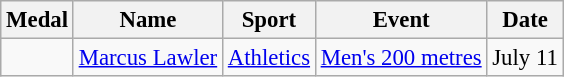<table class="wikitable sortable" style="font-size: 95%;">
<tr>
<th>Medal</th>
<th>Name</th>
<th>Sport</th>
<th>Event</th>
<th>Date</th>
</tr>
<tr>
<td></td>
<td><a href='#'>Marcus Lawler</a></td>
<td><a href='#'>Athletics</a></td>
<td><a href='#'>Men's 200 metres</a></td>
<td>July 11</td>
</tr>
</table>
